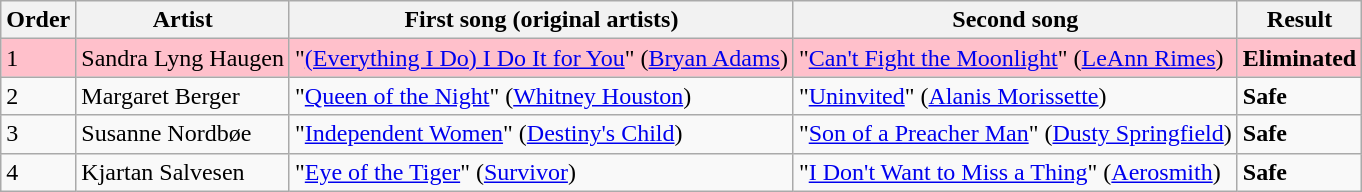<table class=wikitable>
<tr>
<th>Order</th>
<th>Artist</th>
<th>First song (original artists)</th>
<th>Second song</th>
<th>Result</th>
</tr>
<tr style="background:pink;">
<td>1</td>
<td>Sandra Lyng Haugen</td>
<td>"<a href='#'>(Everything I Do) I Do It for You</a>" (<a href='#'>Bryan Adams</a>)</td>
<td>"<a href='#'>Can't Fight the Moonlight</a>" (<a href='#'>LeAnn Rimes</a>)</td>
<td><strong>Eliminated</strong></td>
</tr>
<tr>
<td>2</td>
<td>Margaret Berger</td>
<td>"<a href='#'>Queen of the Night</a>" (<a href='#'>Whitney Houston</a>)</td>
<td>"<a href='#'>Uninvited</a>" (<a href='#'>Alanis Morissette</a>)</td>
<td><strong>Safe</strong></td>
</tr>
<tr>
<td>3</td>
<td>Susanne Nordbøe</td>
<td>"<a href='#'>Independent Women</a>" (<a href='#'>Destiny's Child</a>)</td>
<td>"<a href='#'>Son of a Preacher Man</a>" (<a href='#'>Dusty Springfield</a>)</td>
<td><strong>Safe</strong></td>
</tr>
<tr>
<td>4</td>
<td>Kjartan Salvesen</td>
<td>"<a href='#'>Eye of the Tiger</a>" (<a href='#'>Survivor</a>)</td>
<td>"<a href='#'>I Don't Want to Miss a Thing</a>" (<a href='#'>Aerosmith</a>)</td>
<td><strong>Safe</strong></td>
</tr>
</table>
